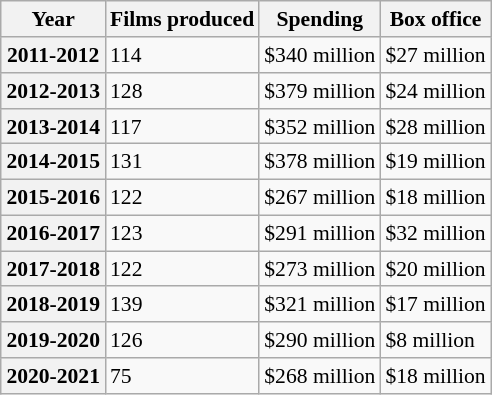<table class="wikitable sortable floatright" style="margin-left:1em; font-size: 90%; display: inline-table">
<tr>
<th scope="col">Year</th>
<th scope="col">Films produced</th>
<th scope="col">Spending</th>
<th scope="col">Box office</th>
</tr>
<tr>
<th scope="row">2011-2012</th>
<td>114</td>
<td>$340 million</td>
<td>$27 million</td>
</tr>
<tr>
<th scope="row">2012-2013</th>
<td>128</td>
<td>$379 million</td>
<td>$24 million</td>
</tr>
<tr>
<th scope="row">2013-2014</th>
<td>117</td>
<td>$352 million</td>
<td>$28 million</td>
</tr>
<tr>
<th scope="row">2014-2015</th>
<td>131</td>
<td>$378 million</td>
<td>$19 million</td>
</tr>
<tr>
<th scope="row">2015-2016</th>
<td>122</td>
<td>$267 million</td>
<td>$18 million</td>
</tr>
<tr>
<th scope="row">2016-2017</th>
<td>123</td>
<td>$291 million</td>
<td>$32 million</td>
</tr>
<tr>
<th scope="row">2017-2018</th>
<td>122</td>
<td>$273 million</td>
<td>$20 million</td>
</tr>
<tr>
<th scope="row">2018-2019</th>
<td>139</td>
<td>$321 million</td>
<td>$17 million</td>
</tr>
<tr>
<th scope="row">2019-2020</th>
<td>126</td>
<td>$290 million</td>
<td>$8 million</td>
</tr>
<tr>
<th scope="row">2020-2021</th>
<td>75</td>
<td>$268 million</td>
<td>$18 million</td>
</tr>
</table>
